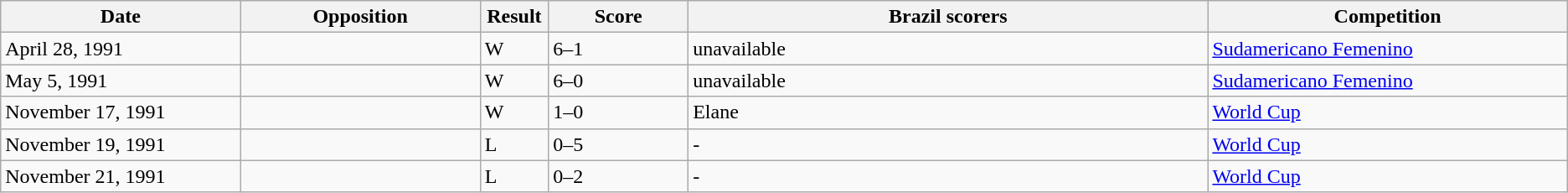<table class="wikitable" style="text-align: left;">
<tr>
<th width=12%>Date</th>
<th width=12%>Opposition</th>
<th width=1%>Result</th>
<th width=7%>Score</th>
<th width=26%>Brazil scorers</th>
<th width=18%>Competition</th>
</tr>
<tr>
<td>April 28, 1991</td>
<td></td>
<td>W</td>
<td>6–1</td>
<td>unavailable</td>
<td><a href='#'>Sudamericano Femenino</a></td>
</tr>
<tr>
<td>May 5, 1991</td>
<td></td>
<td>W</td>
<td>6–0</td>
<td>unavailable</td>
<td><a href='#'>Sudamericano Femenino</a></td>
</tr>
<tr>
<td>November 17, 1991</td>
<td></td>
<td>W</td>
<td>1–0</td>
<td>Elane</td>
<td><a href='#'>World Cup</a></td>
</tr>
<tr>
<td>November 19, 1991</td>
<td></td>
<td>L</td>
<td>0–5</td>
<td>-</td>
<td><a href='#'>World Cup</a></td>
</tr>
<tr>
<td>November 21, 1991</td>
<td></td>
<td>L</td>
<td>0–2</td>
<td>-</td>
<td><a href='#'>World Cup</a></td>
</tr>
</table>
